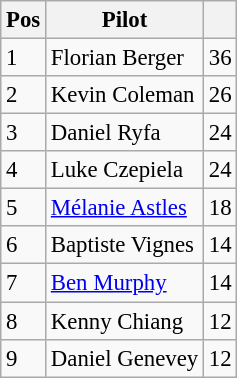<table class="wikitable" style="font-size: 95%;">
<tr>
<th>Pos</th>
<th>Pilot</th>
<th></th>
</tr>
<tr>
<td>1</td>
<td> Florian Berger</td>
<td align="right">36</td>
</tr>
<tr>
<td>2</td>
<td> Kevin Coleman</td>
<td align="right">26</td>
</tr>
<tr>
<td>3</td>
<td> Daniel Ryfa</td>
<td align="right">24</td>
</tr>
<tr>
<td>4</td>
<td> Luke Czepiela</td>
<td align="right">24</td>
</tr>
<tr>
<td>5</td>
<td> <a href='#'>Mélanie Astles</a></td>
<td align="right">18</td>
</tr>
<tr>
<td>6</td>
<td> Baptiste Vignes</td>
<td align="right">14</td>
</tr>
<tr>
<td>7</td>
<td> <a href='#'>Ben Murphy</a></td>
<td align="right">14</td>
</tr>
<tr>
<td>8</td>
<td> Kenny Chiang</td>
<td align="right">12</td>
</tr>
<tr>
<td>9</td>
<td> Daniel Genevey</td>
<td align="right">12</td>
</tr>
</table>
